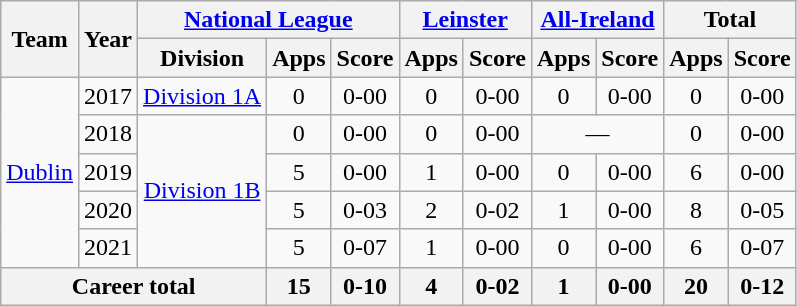<table class="wikitable" style="text-align:center">
<tr>
<th rowspan="2">Team</th>
<th rowspan="2">Year</th>
<th colspan="3"><a href='#'>National League</a></th>
<th colspan="2"><a href='#'>Leinster</a></th>
<th colspan="2"><a href='#'>All-Ireland</a></th>
<th colspan="2">Total</th>
</tr>
<tr>
<th>Division</th>
<th>Apps</th>
<th>Score</th>
<th>Apps</th>
<th>Score</th>
<th>Apps</th>
<th>Score</th>
<th>Apps</th>
<th>Score</th>
</tr>
<tr>
<td rowspan="5"><a href='#'>Dublin</a></td>
<td>2017</td>
<td rowspan="1"><a href='#'>Division 1A</a></td>
<td>0</td>
<td>0-00</td>
<td>0</td>
<td>0-00</td>
<td>0</td>
<td>0-00</td>
<td>0</td>
<td>0-00</td>
</tr>
<tr>
<td>2018</td>
<td rowspan="4"><a href='#'>Division 1B</a></td>
<td>0</td>
<td>0-00</td>
<td>0</td>
<td>0-00</td>
<td colspan=2>—</td>
<td>0</td>
<td>0-00</td>
</tr>
<tr>
<td>2019</td>
<td>5</td>
<td>0-00</td>
<td>1</td>
<td>0-00</td>
<td>0</td>
<td>0-00</td>
<td>6</td>
<td>0-00</td>
</tr>
<tr>
<td>2020</td>
<td>5</td>
<td>0-03</td>
<td>2</td>
<td>0-02</td>
<td>1</td>
<td>0-00</td>
<td>8</td>
<td>0-05</td>
</tr>
<tr>
<td>2021</td>
<td>5</td>
<td>0-07</td>
<td>1</td>
<td>0-00</td>
<td>0</td>
<td>0-00</td>
<td>6</td>
<td>0-07</td>
</tr>
<tr>
<th colspan="3">Career total</th>
<th>15</th>
<th>0-10</th>
<th>4</th>
<th>0-02</th>
<th>1</th>
<th>0-00</th>
<th>20</th>
<th>0-12</th>
</tr>
</table>
